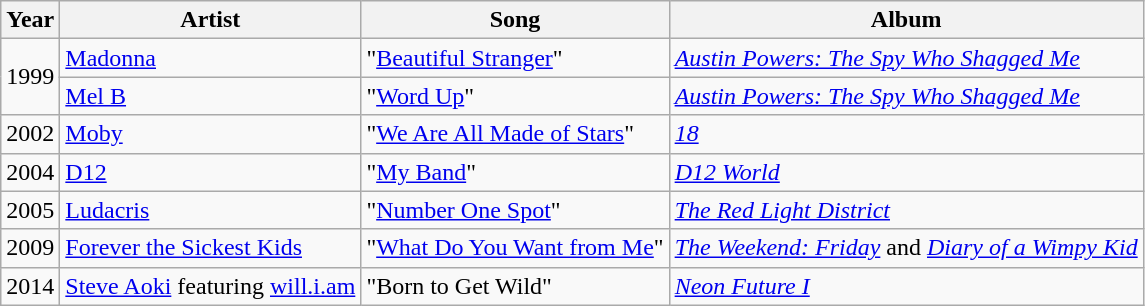<table class="wikitable sortable">
<tr>
<th scope="col">Year</th>
<th scope="col">Artist</th>
<th scope="col">Song</th>
<th scope="col" class="unsortable">Album</th>
</tr>
<tr>
<td rowspan="2">1999</td>
<td><a href='#'>Madonna</a></td>
<td>"<a href='#'>Beautiful Stranger</a>"</td>
<td><em><a href='#'>Austin Powers: The Spy Who Shagged Me</a></em></td>
</tr>
<tr>
<td><a href='#'>Mel B</a></td>
<td>"<a href='#'>Word Up</a>"</td>
<td><em><a href='#'>Austin Powers: The Spy Who Shagged Me</a></em></td>
</tr>
<tr>
<td>2002</td>
<td><a href='#'>Moby</a></td>
<td>"<a href='#'>We Are All Made of Stars</a>"</td>
<td><em><a href='#'>18</a></em></td>
</tr>
<tr>
<td>2004</td>
<td><a href='#'>D12</a></td>
<td>"<a href='#'>My Band</a>"</td>
<td><em><a href='#'>D12 World</a></em></td>
</tr>
<tr>
<td>2005</td>
<td><a href='#'>Ludacris</a></td>
<td>"<a href='#'>Number One Spot</a>"</td>
<td><em><a href='#'>The Red Light District</a></em></td>
</tr>
<tr>
<td>2009</td>
<td><a href='#'>Forever the Sickest Kids</a></td>
<td>"<a href='#'>What Do You Want from Me</a>"</td>
<td><em><a href='#'>The Weekend: Friday</a></em> and <em><a href='#'>Diary of a Wimpy Kid</a></em></td>
</tr>
<tr>
<td>2014</td>
<td><a href='#'>Steve Aoki</a> featuring <a href='#'>will.i.am</a></td>
<td>"Born to Get Wild"</td>
<td><em><a href='#'>Neon Future I</a></em></td>
</tr>
</table>
